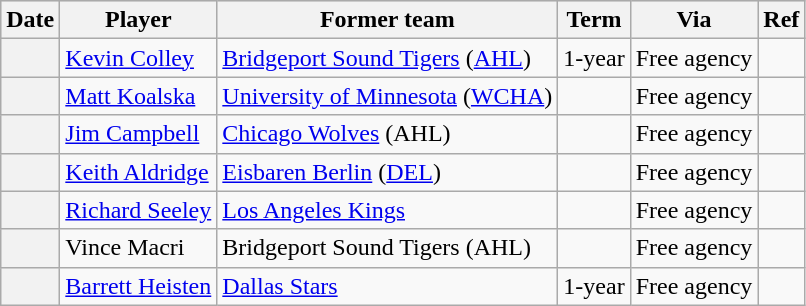<table class="wikitable plainrowheaders">
<tr style="background:#ddd; text-align:center;">
<th>Date</th>
<th>Player</th>
<th>Former team</th>
<th>Term</th>
<th>Via</th>
<th>Ref</th>
</tr>
<tr>
<th scope="row"></th>
<td><a href='#'>Kevin Colley</a></td>
<td><a href='#'>Bridgeport Sound Tigers</a> (<a href='#'>AHL</a>)</td>
<td>1-year</td>
<td>Free agency</td>
<td></td>
</tr>
<tr>
<th scope="row"></th>
<td><a href='#'>Matt Koalska</a></td>
<td><a href='#'>University of Minnesota</a> (<a href='#'>WCHA</a>)</td>
<td></td>
<td>Free agency</td>
<td></td>
</tr>
<tr>
<th scope="row"></th>
<td><a href='#'>Jim Campbell</a></td>
<td><a href='#'>Chicago Wolves</a> (AHL)</td>
<td></td>
<td>Free agency</td>
<td></td>
</tr>
<tr>
<th scope="row"></th>
<td><a href='#'>Keith Aldridge</a></td>
<td><a href='#'>Eisbaren Berlin</a> (<a href='#'>DEL</a>)</td>
<td></td>
<td>Free agency</td>
<td></td>
</tr>
<tr>
<th scope="row"></th>
<td><a href='#'>Richard Seeley</a></td>
<td><a href='#'>Los Angeles Kings</a></td>
<td></td>
<td>Free agency</td>
<td></td>
</tr>
<tr>
<th scope="row"></th>
<td>Vince Macri</td>
<td>Bridgeport Sound Tigers (AHL)</td>
<td></td>
<td>Free agency</td>
<td></td>
</tr>
<tr>
<th scope="row"></th>
<td><a href='#'>Barrett Heisten</a></td>
<td><a href='#'>Dallas Stars</a></td>
<td>1-year</td>
<td>Free agency</td>
<td></td>
</tr>
</table>
